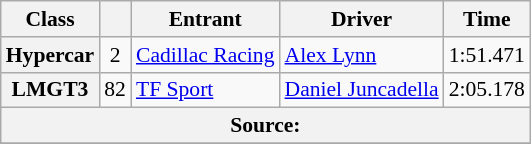<table class="wikitable" style="font-size:90%;">
<tr>
<th>Class</th>
<th></th>
<th>Entrant</th>
<th>Driver</th>
<th>Time</th>
</tr>
<tr>
<th>Hypercar</th>
<td style="text-align:center;">2</td>
<td> <a href='#'>Cadillac Racing</a></td>
<td> <a href='#'>Alex Lynn</a></td>
<td>1:51.471</td>
</tr>
<tr>
<th>LMGT3</th>
<td style="text-align:center;">82</td>
<td> <a href='#'>TF Sport</a></td>
<td> <a href='#'>Daniel Juncadella</a></td>
<td>2:05.178</td>
</tr>
<tr>
<th colspan="6">Source:</th>
</tr>
<tr>
</tr>
</table>
